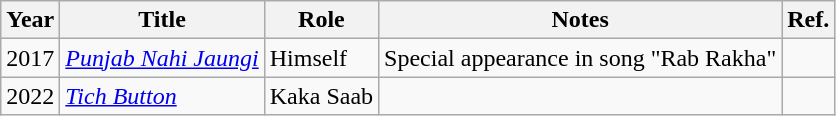<table class="wikitable sortable">
<tr>
<th>Year</th>
<th>Title</th>
<th>Role</th>
<th class="unsortable">Notes</th>
<th class="unsortable">Ref.</th>
</tr>
<tr>
<td>2017</td>
<td><em><a href='#'>Punjab Nahi Jaungi</a></em></td>
<td>Himself</td>
<td>Special appearance in song 	"Rab Rakha"</td>
<td></td>
</tr>
<tr>
<td>2022</td>
<td><em><a href='#'>Tich Button</a></em></td>
<td>Kaka Saab</td>
<td></td>
<td></td>
</tr>
</table>
